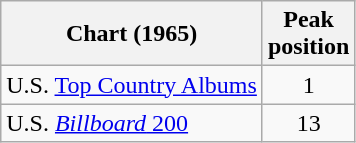<table class="wikitable">
<tr>
<th>Chart (1965)</th>
<th>Peak<br>position</th>
</tr>
<tr>
<td>U.S. <a href='#'>Top Country Albums</a></td>
<td align="center">1</td>
</tr>
<tr>
<td>U.S. <a href='#'><em>Billboard</em> 200</a></td>
<td align="center">13</td>
</tr>
</table>
